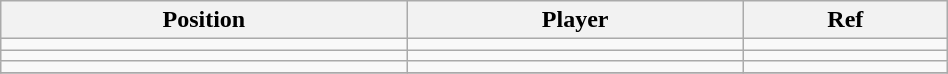<table class="wikitable sortable" style="width:50%; text-align:center; font-size:100%; text-align:left;">
<tr>
<th><strong>Position</strong></th>
<th><strong>Player</strong></th>
<th><strong>Ref</strong></th>
</tr>
<tr>
<td></td>
<td></td>
<td></td>
</tr>
<tr>
<td></td>
<td></td>
<td></td>
</tr>
<tr>
<td></td>
<td></td>
<td></td>
</tr>
<tr>
</tr>
</table>
